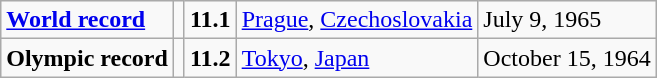<table class="wikitable">
<tr>
<td><strong><a href='#'>World record</a></strong></td>
<td></td>
<td><strong>11.1</strong></td>
<td><a href='#'>Prague</a>, <a href='#'>Czechoslovakia</a></td>
<td>July 9, 1965</td>
</tr>
<tr>
<td><strong>Olympic record</strong></td>
<td></td>
<td><strong>11.2</strong></td>
<td><a href='#'>Tokyo</a>, <a href='#'>Japan</a></td>
<td>October 15, 1964</td>
</tr>
</table>
